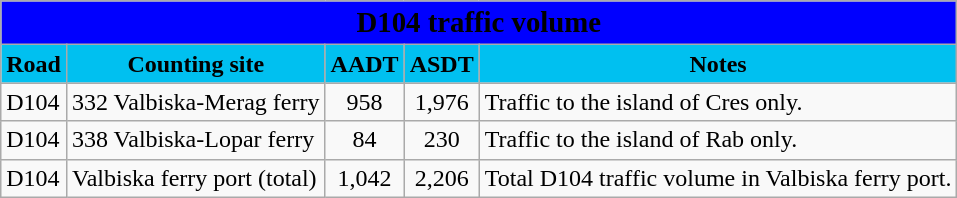<table class="wikitable">
<tr>
<td colspan=5 bgcolor=blue align=center style=margin-top:15><span><big><strong>D104 traffic volume</strong></big></span></td>
</tr>
<tr>
<td align=center bgcolor=00c0f0><strong>Road</strong></td>
<td align=center bgcolor=00c0f0><strong>Counting site</strong></td>
<td align=center bgcolor=00c0f0><strong>AADT</strong></td>
<td align=center bgcolor=00c0f0><strong>ASDT</strong></td>
<td align=center bgcolor=00c0f0><strong>Notes</strong></td>
</tr>
<tr>
<td> D104</td>
<td>332 Valbiska-Merag ferry</td>
<td align=center>958</td>
<td align=center>1,976</td>
<td>Traffic to the island of Cres only.</td>
</tr>
<tr>
<td> D104</td>
<td>338 Valbiska-Lopar ferry</td>
<td align=center>84</td>
<td align=center>230</td>
<td>Traffic to the island of Rab only.</td>
</tr>
<tr>
<td> D104</td>
<td>Valbiska ferry port (total)</td>
<td align=center>1,042</td>
<td align=center>2,206</td>
<td>Total D104 traffic volume in Valbiska ferry port.</td>
</tr>
</table>
